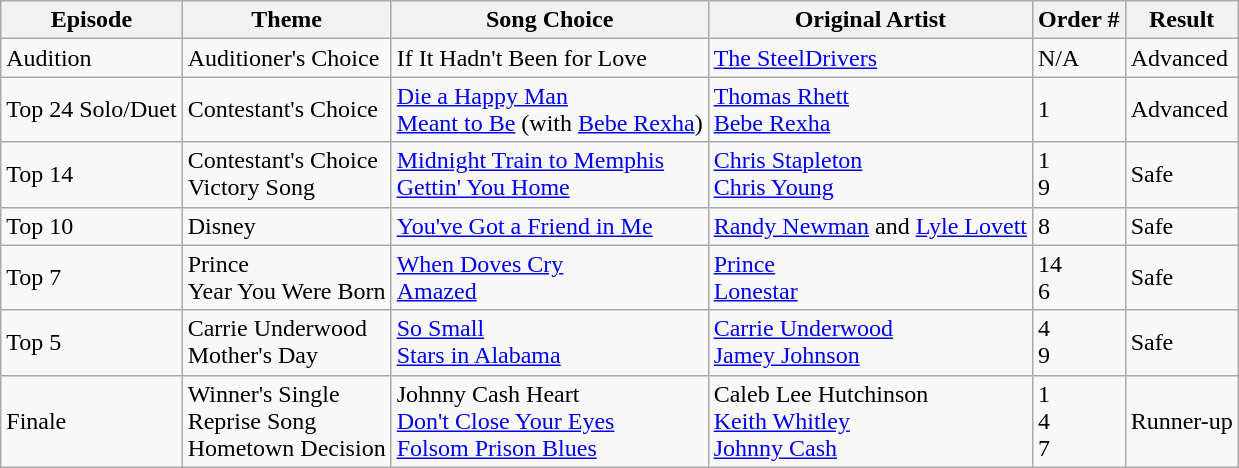<table class="wikitable">
<tr>
<th>Episode</th>
<th>Theme</th>
<th>Song Choice</th>
<th>Original Artist</th>
<th>Order #</th>
<th>Result</th>
</tr>
<tr>
<td>Audition</td>
<td>Auditioner's Choice</td>
<td>If It Hadn't Been for Love</td>
<td><a href='#'>The SteelDrivers</a></td>
<td>N/A</td>
<td>Advanced</td>
</tr>
<tr>
<td>Top 24 Solo/Duet</td>
<td>Contestant's Choice</td>
<td><a href='#'>Die a Happy Man</a><br><a href='#'>Meant to Be</a> (with <a href='#'>Bebe Rexha</a>)</td>
<td><a href='#'>Thomas Rhett</a><br><a href='#'>Bebe Rexha</a></td>
<td>1</td>
<td>Advanced</td>
</tr>
<tr>
<td>Top 14</td>
<td>Contestant's Choice<br>Victory Song</td>
<td><a href='#'>Midnight Train to Memphis</a><br><a href='#'>Gettin' You Home</a></td>
<td><a href='#'>Chris Stapleton</a><br><a href='#'>Chris Young</a></td>
<td>1<br>9</td>
<td>Safe</td>
</tr>
<tr>
<td>Top 10</td>
<td>Disney</td>
<td><a href='#'>You've Got a Friend in Me</a></td>
<td><a href='#'>Randy Newman</a> and <a href='#'>Lyle Lovett</a></td>
<td>8</td>
<td>Safe</td>
</tr>
<tr>
<td>Top 7</td>
<td>Prince<br>Year You Were Born</td>
<td><a href='#'>When Doves Cry</a><br><a href='#'>Amazed</a></td>
<td><a href='#'>Prince</a><br><a href='#'>Lonestar</a></td>
<td>14<br>6</td>
<td>Safe</td>
</tr>
<tr>
<td>Top 5</td>
<td>Carrie Underwood<br>Mother's Day</td>
<td><a href='#'>So Small</a><br><a href='#'>Stars in Alabama</a></td>
<td><a href='#'>Carrie Underwood</a><br><a href='#'>Jamey Johnson</a></td>
<td>4<br>9</td>
<td>Safe</td>
</tr>
<tr>
<td>Finale</td>
<td>Winner's Single<br>Reprise Song<br>Hometown Decision</td>
<td>Johnny Cash Heart<br><a href='#'>Don't Close Your Eyes</a><br><a href='#'>Folsom Prison Blues</a></td>
<td>Caleb Lee Hutchinson<br><a href='#'>Keith Whitley</a><br><a href='#'>Johnny Cash</a></td>
<td>1<br>4<br>7</td>
<td>Runner-up</td>
</tr>
</table>
